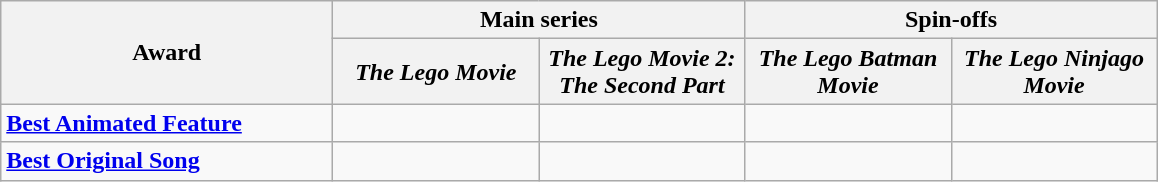<table class="wikitable" style="margin:left;">
<tr>
<th style="width:214px;" rowspan="2">Award</th>
<th colspan="2">Main series</th>
<th colspan="2">Spin-offs</th>
</tr>
<tr>
<th style="width:130px;"><em>The Lego Movie</em></th>
<th style="width:130px;"><em>The Lego Movie 2: The Second Part</em></th>
<th style="width:130px;"><em>The Lego Batman Movie</em></th>
<th style="width:130px;"><em>The Lego Ninjago Movie</em></th>
</tr>
<tr>
<td><strong><a href='#'>Best Animated Feature</a></strong></td>
<td></td>
<td></td>
<td></td>
<td></td>
</tr>
<tr>
<td><strong><a href='#'>Best Original Song</a></strong></td>
<td></td>
<td></td>
<td></td>
<td></td>
</tr>
</table>
